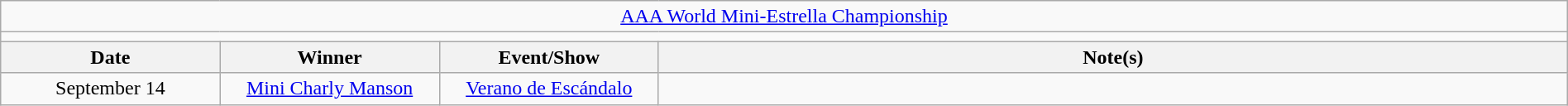<table class="wikitable" style="text-align:center; width:100%;">
<tr>
<td colspan="5"><a href='#'>AAA World Mini-Estrella Championship</a></td>
</tr>
<tr>
<td colspan="5"><strong></strong></td>
</tr>
<tr>
<th width="14%">Date</th>
<th width="14%">Winner</th>
<th width="14%">Event/Show</th>
<th width="58%">Note(s)</th>
</tr>
<tr>
<td>September 14</td>
<td><a href='#'>Mini Charly Manson</a></td>
<td><a href='#'>Verano de Escándalo</a></td>
<td align="left"></td>
</tr>
</table>
